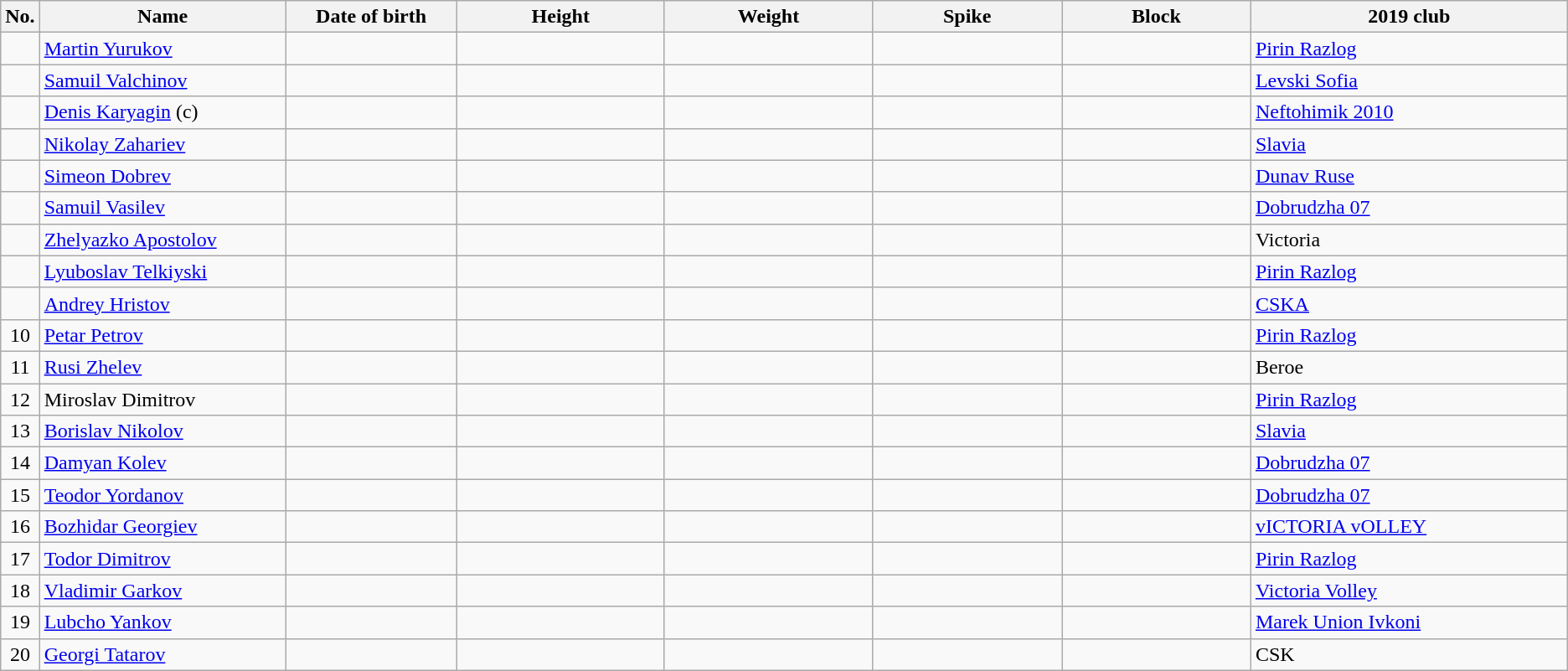<table class="wikitable sortable" style="text-align:center;">
<tr>
<th>No.</th>
<th style="width:13em">Name</th>
<th style="width:9em">Date of birth</th>
<th style="width:11em">Height</th>
<th style="width:11em">Weight</th>
<th style="width:10em">Spike</th>
<th style="width:10em">Block</th>
<th style="width:17em">2019 club</th>
</tr>
<tr>
<td></td>
<td align=left><a href='#'>Martin Yurukov</a></td>
<td align=right></td>
<td></td>
<td></td>
<td></td>
<td></td>
<td align=left> <a href='#'>Pirin Razlog</a></td>
</tr>
<tr>
<td></td>
<td align=left><a href='#'>Samuil Valchinov</a></td>
<td align=right></td>
<td></td>
<td></td>
<td></td>
<td></td>
<td align=left> <a href='#'>Levski Sofia</a></td>
</tr>
<tr>
<td></td>
<td align=left><a href='#'>Denis Karyagin</a> (c)</td>
<td align=right></td>
<td></td>
<td></td>
<td></td>
<td></td>
<td align=left> <a href='#'>Neftohimik 2010</a></td>
</tr>
<tr>
<td></td>
<td align=left><a href='#'>Nikolay Zahariev</a></td>
<td align=right></td>
<td></td>
<td></td>
<td></td>
<td></td>
<td align=left> <a href='#'>Slavia</a></td>
</tr>
<tr>
<td></td>
<td align=left><a href='#'>Simeon Dobrev</a></td>
<td align=right></td>
<td></td>
<td></td>
<td></td>
<td></td>
<td align=left> <a href='#'>Dunav Ruse</a></td>
</tr>
<tr>
<td></td>
<td align=left><a href='#'>Samuil Vasilev</a></td>
<td align=right></td>
<td></td>
<td></td>
<td></td>
<td></td>
<td align=left> <a href='#'>Dobrudzha 07</a></td>
</tr>
<tr>
<td></td>
<td align=left><a href='#'>Zhelyazko Apostolov</a></td>
<td align=right></td>
<td></td>
<td></td>
<td></td>
<td></td>
<td align=left> Victoria</td>
</tr>
<tr>
<td></td>
<td align=left><a href='#'>Lyuboslav Telkiyski</a></td>
<td align=right></td>
<td></td>
<td></td>
<td></td>
<td></td>
<td align=left> <a href='#'>Pirin Razlog</a></td>
</tr>
<tr>
<td></td>
<td align=left><a href='#'>Andrey Hristov</a></td>
<td align=right></td>
<td></td>
<td></td>
<td></td>
<td></td>
<td align=left> <a href='#'>CSKA</a></td>
</tr>
<tr>
<td>10</td>
<td align=left><a href='#'>Petar Petrov</a></td>
<td align=right></td>
<td></td>
<td></td>
<td></td>
<td></td>
<td align=left> <a href='#'>Pirin Razlog</a></td>
</tr>
<tr>
<td>11</td>
<td align=left><a href='#'>Rusi Zhelev</a></td>
<td align=right></td>
<td></td>
<td></td>
<td></td>
<td></td>
<td align=left> Beroe</td>
</tr>
<tr>
<td>12</td>
<td align=left>Miroslav Dimitrov</td>
<td align=right></td>
<td></td>
<td></td>
<td></td>
<td></td>
<td align=left> <a href='#'>Pirin Razlog</a></td>
</tr>
<tr>
<td>13</td>
<td align=left><a href='#'>Borislav Nikolov</a></td>
<td align=right></td>
<td></td>
<td></td>
<td></td>
<td></td>
<td align=left> <a href='#'>Slavia</a></td>
</tr>
<tr>
<td>14</td>
<td align=left><a href='#'>Damyan Kolev</a></td>
<td align=right></td>
<td></td>
<td></td>
<td></td>
<td></td>
<td align=left> <a href='#'>Dobrudzha 07</a></td>
</tr>
<tr>
<td>15</td>
<td align=left><a href='#'>Teodor Yordanov</a></td>
<td align=right></td>
<td></td>
<td></td>
<td></td>
<td></td>
<td align=left> <a href='#'>Dobrudzha 07</a></td>
</tr>
<tr>
<td>16</td>
<td align=left><a href='#'>Bozhidar Georgiev</a></td>
<td align=right></td>
<td></td>
<td></td>
<td></td>
<td></td>
<td align=left> <a href='#'>vICTORIA vOLLEY</a></td>
</tr>
<tr>
<td>17</td>
<td align=left><a href='#'>Todor Dimitrov</a></td>
<td align=right></td>
<td></td>
<td></td>
<td></td>
<td></td>
<td align=left> <a href='#'>Pirin Razlog</a></td>
</tr>
<tr>
<td>18</td>
<td align=left><a href='#'>Vladimir Garkov</a></td>
<td align=right></td>
<td></td>
<td></td>
<td></td>
<td></td>
<td align=left> <a href='#'>Victoria Volley</a></td>
</tr>
<tr>
<td>19</td>
<td align=left><a href='#'>Lubcho Yankov</a></td>
<td align=right></td>
<td></td>
<td></td>
<td></td>
<td></td>
<td align=left> <a href='#'>Marek Union Ivkoni</a></td>
</tr>
<tr>
<td>20</td>
<td align=left><a href='#'>Georgi Tatarov</a></td>
<td align=right></td>
<td></td>
<td></td>
<td></td>
<td></td>
<td align=left> CSK</td>
</tr>
</table>
